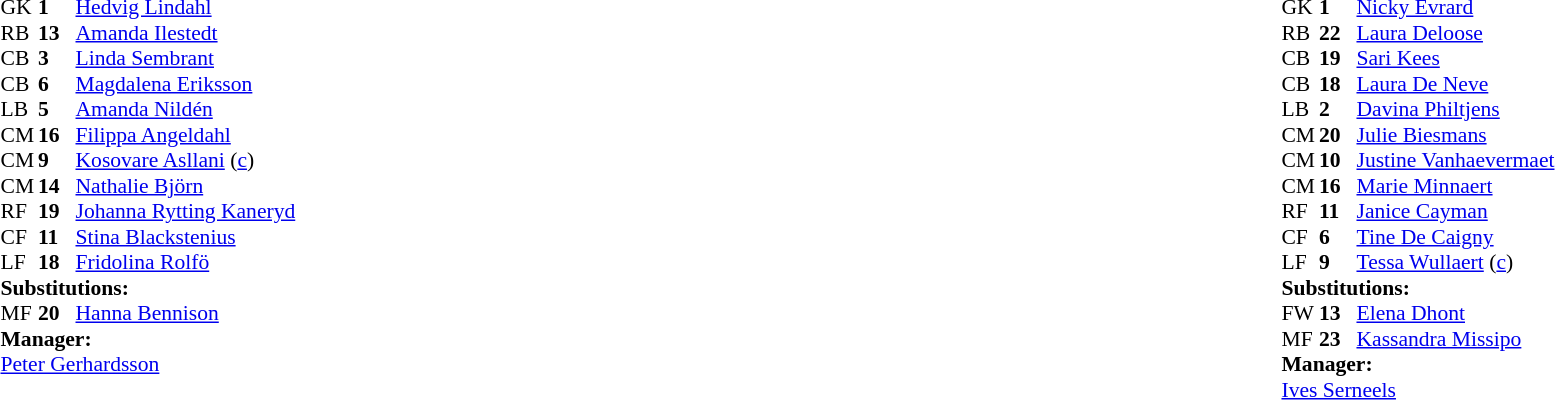<table width="100%">
<tr>
<td valign="top" width="40%"><br><table style="font-size:90%" cellspacing="0" cellpadding="0">
<tr>
<th width=25></th>
<th width=25></th>
</tr>
<tr>
<td>GK</td>
<td><strong>1</strong></td>
<td><a href='#'>Hedvig Lindahl</a></td>
</tr>
<tr>
<td>RB</td>
<td><strong>13</strong></td>
<td><a href='#'>Amanda Ilestedt</a></td>
</tr>
<tr>
<td>CB</td>
<td><strong>3</strong></td>
<td><a href='#'>Linda Sembrant</a></td>
</tr>
<tr>
<td>CB</td>
<td><strong>6</strong></td>
<td><a href='#'>Magdalena Eriksson</a></td>
</tr>
<tr>
<td>LB</td>
<td><strong>5</strong></td>
<td><a href='#'>Amanda Nildén</a></td>
</tr>
<tr>
<td>CM</td>
<td><strong>16</strong></td>
<td><a href='#'>Filippa Angeldahl</a></td>
<td></td>
<td></td>
</tr>
<tr>
<td>CM</td>
<td><strong>9</strong></td>
<td><a href='#'>Kosovare Asllani</a> (<a href='#'>c</a>)</td>
</tr>
<tr>
<td>CM</td>
<td><strong>14</strong></td>
<td><a href='#'>Nathalie Björn</a></td>
</tr>
<tr>
<td>RF</td>
<td><strong>19</strong></td>
<td><a href='#'>Johanna Rytting Kaneryd</a></td>
</tr>
<tr>
<td>CF</td>
<td><strong>11</strong></td>
<td><a href='#'>Stina Blackstenius</a></td>
</tr>
<tr>
<td>LF</td>
<td><strong>18</strong></td>
<td><a href='#'>Fridolina Rolfö</a></td>
</tr>
<tr>
<td colspan=3><strong>Substitutions:</strong></td>
</tr>
<tr>
<td>MF</td>
<td><strong>20</strong></td>
<td><a href='#'>Hanna Bennison</a></td>
<td></td>
<td></td>
</tr>
<tr>
<td colspan=3><strong>Manager:</strong></td>
</tr>
<tr>
<td colspan=3><a href='#'>Peter Gerhardsson</a></td>
</tr>
</table>
</td>
<td valign="top"></td>
<td valign="top" width="50%"><br><table style="font-size:90%; margin:auto" cellspacing="0" cellpadding="0">
<tr>
<th width=25></th>
<th width=25></th>
</tr>
<tr>
<td>GK</td>
<td><strong>1</strong></td>
<td><a href='#'>Nicky Evrard</a></td>
</tr>
<tr>
<td>RB</td>
<td><strong>22</strong></td>
<td><a href='#'>Laura Deloose</a></td>
<td></td>
<td></td>
</tr>
<tr>
<td>CB</td>
<td><strong>19</strong></td>
<td><a href='#'>Sari Kees</a></td>
</tr>
<tr>
<td>CB</td>
<td><strong>18</strong></td>
<td><a href='#'>Laura De Neve</a></td>
</tr>
<tr>
<td>LB</td>
<td><strong>2</strong></td>
<td><a href='#'>Davina Philtjens</a></td>
<td></td>
</tr>
<tr>
<td>CM</td>
<td><strong>20</strong></td>
<td><a href='#'>Julie Biesmans</a></td>
<td></td>
<td></td>
</tr>
<tr>
<td>CM</td>
<td><strong>10</strong></td>
<td><a href='#'>Justine Vanhaevermaet</a></td>
</tr>
<tr>
<td>CM</td>
<td><strong>16</strong></td>
<td><a href='#'>Marie Minnaert</a></td>
</tr>
<tr>
<td>RF</td>
<td><strong>11</strong></td>
<td><a href='#'>Janice Cayman</a></td>
</tr>
<tr>
<td>CF</td>
<td><strong>6</strong></td>
<td><a href='#'>Tine De Caigny</a></td>
</tr>
<tr>
<td>LF</td>
<td><strong>9</strong></td>
<td><a href='#'>Tessa Wullaert</a> (<a href='#'>c</a>)</td>
</tr>
<tr>
<td colspan=3><strong>Substitutions:</strong></td>
</tr>
<tr>
<td>FW</td>
<td><strong>13</strong></td>
<td><a href='#'>Elena Dhont</a></td>
<td></td>
<td></td>
</tr>
<tr>
<td>MF</td>
<td><strong>23</strong></td>
<td><a href='#'>Kassandra Missipo</a></td>
<td></td>
<td></td>
</tr>
<tr>
<td colspan=3><strong>Manager:</strong></td>
</tr>
<tr>
<td colspan=3><a href='#'>Ives Serneels</a></td>
</tr>
</table>
</td>
</tr>
</table>
